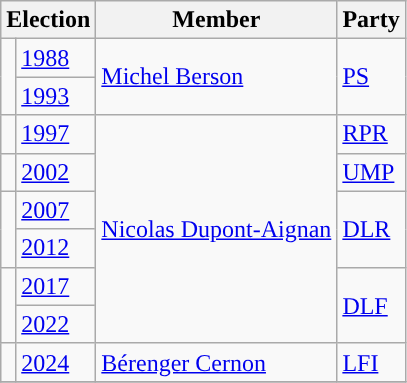<table class="wikitable">
<tr>
<th colspan="2">Election</th>
<th>Member</th>
<th>Party</th>
</tr>
<tr>
<td rowspan="2" style="color:inherit;background-color: "></td>
<td><a href='#'>1988</a></td>
<td rowspan="2"><a href='#'>Michel Berson</a></td>
<td rowspan="2"><a href='#'>PS</a></td>
</tr>
<tr>
<td><a href='#'>1993</a></td>
</tr>
<tr>
<td style="color:inherit;background-color: "></td>
<td><a href='#'>1997</a></td>
<td rowspan="6"><a href='#'>Nicolas Dupont-Aignan</a></td>
<td><a href='#'>RPR</a></td>
</tr>
<tr>
<td style="color:inherit;background-color: "></td>
<td><a href='#'>2002</a></td>
<td><a href='#'>UMP</a></td>
</tr>
<tr>
<td rowspan="2" style="color:inherit;background-color: "></td>
<td><a href='#'>2007</a></td>
<td rowspan="2"><a href='#'>DLR</a></td>
</tr>
<tr>
<td><a href='#'>2012</a></td>
</tr>
<tr>
<td rowspan="2" style="color:inherit;background-color: "></td>
<td><a href='#'>2017</a></td>
<td rowspan="2"><a href='#'>DLF</a></td>
</tr>
<tr>
<td><a href='#'>2022</a></td>
</tr>
<tr>
<td style="color:inherit;background-color: "></td>
<td><a href='#'>2024</a></td>
<td><a href='#'>Bérenger Cernon</a></td>
<td><a href='#'>LFI</a></td>
</tr>
<tr>
</tr>
</table>
